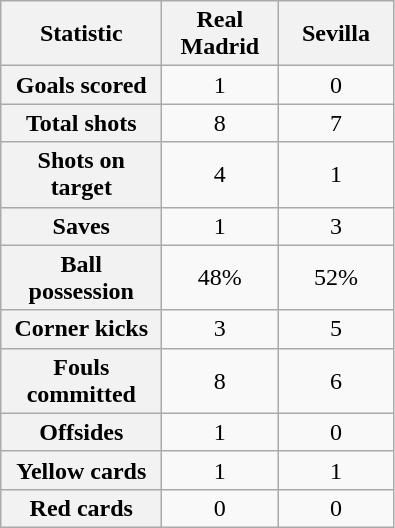<table class="wikitable plainrowheaders" style="text-align:center">
<tr>
<th scope="col" style="width:100px">Statistic</th>
<th scope="col" style="width:70px">Real Madrid</th>
<th scope="col" style="width:70px">Sevilla</th>
</tr>
<tr>
<th scope=row>Goals scored</th>
<td>1</td>
<td>0</td>
</tr>
<tr>
<th scope=row>Total shots</th>
<td>8</td>
<td>7</td>
</tr>
<tr>
<th scope=row>Shots on target</th>
<td>4</td>
<td>1</td>
</tr>
<tr>
<th scope=row>Saves</th>
<td>1</td>
<td>3</td>
</tr>
<tr>
<th scope=row>Ball possession</th>
<td>48%</td>
<td>52%</td>
</tr>
<tr>
<th scope=row>Corner kicks</th>
<td>3</td>
<td>5</td>
</tr>
<tr>
<th scope=row>Fouls committed</th>
<td>8</td>
<td>6</td>
</tr>
<tr>
<th scope=row>Offsides</th>
<td>1</td>
<td>0</td>
</tr>
<tr>
<th scope=row>Yellow cards</th>
<td>1</td>
<td>1</td>
</tr>
<tr>
<th scope=row>Red cards</th>
<td>0</td>
<td>0</td>
</tr>
</table>
